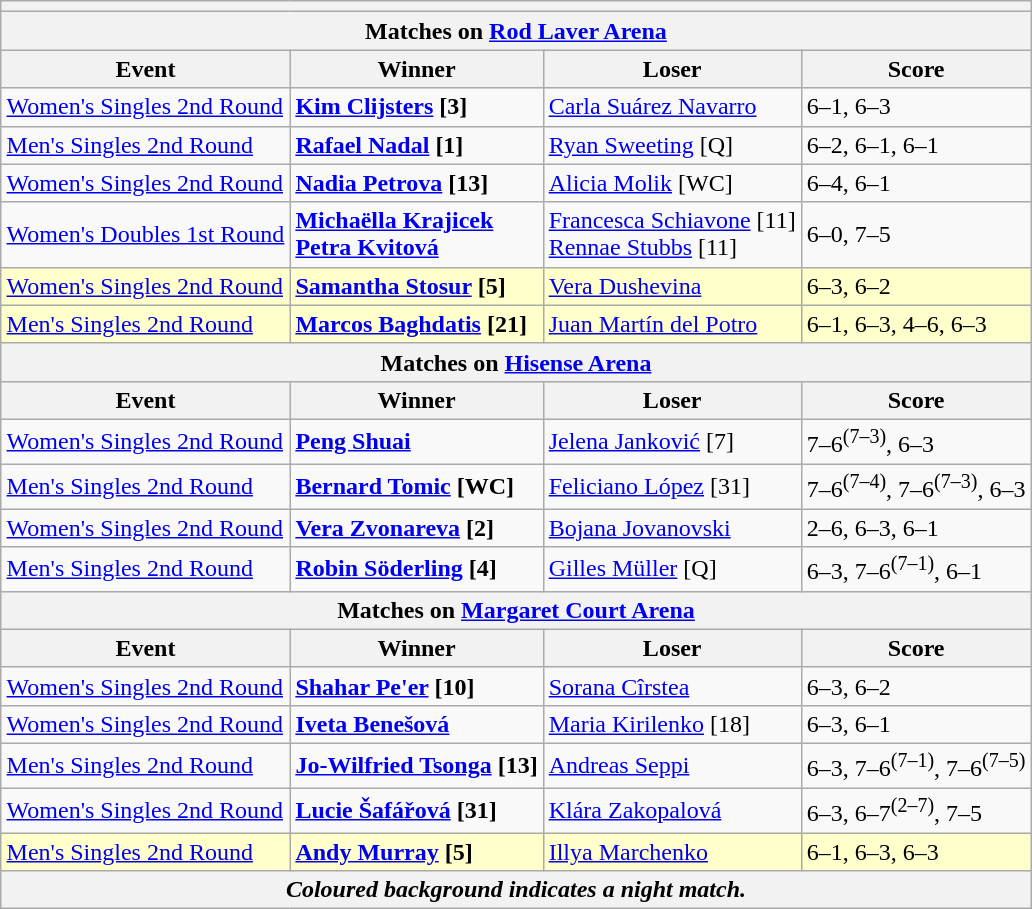<table class="wikitable collapsible" style="margin:1em auto;">
<tr>
<th colspan=4></th>
</tr>
<tr>
<th colspan=4><strong>Matches on <a href='#'>Rod Laver Arena</a></strong></th>
</tr>
<tr>
<th>Event</th>
<th>Winner</th>
<th>Loser</th>
<th>Score</th>
</tr>
<tr align=left>
<td><a href='#'>Women's Singles 2nd Round</a></td>
<td> <strong><a href='#'>Kim Clijsters</a> [3]</strong></td>
<td> <a href='#'>Carla Suárez Navarro</a></td>
<td>6–1, 6–3</td>
</tr>
<tr align=left>
<td><a href='#'>Men's Singles 2nd Round</a></td>
<td> <strong><a href='#'>Rafael Nadal</a> [1]</strong></td>
<td> <a href='#'>Ryan Sweeting</a> [Q]</td>
<td>6–2, 6–1, 6–1</td>
</tr>
<tr align=left>
<td><a href='#'>Women's Singles 2nd Round</a></td>
<td> <strong><a href='#'>Nadia Petrova</a> [13]</strong></td>
<td> <a href='#'>Alicia Molik</a> [WC]</td>
<td>6–4, 6–1</td>
</tr>
<tr align=left>
<td><a href='#'>Women's Doubles 1st Round</a></td>
<td> <strong><a href='#'>Michaëlla Krajicek</a></strong> <br>  <strong><a href='#'>Petra Kvitová</a></strong></td>
<td> <a href='#'>Francesca Schiavone</a> [11] <br>  <a href='#'>Rennae Stubbs</a> [11]</td>
<td>6–0, 7–5</td>
</tr>
<tr style="text-align:left; background:#ffc;">
<td><a href='#'>Women's Singles 2nd Round</a></td>
<td> <strong><a href='#'>Samantha Stosur</a> [5]</strong></td>
<td> <a href='#'>Vera Dushevina</a></td>
<td>6–3, 6–2</td>
</tr>
<tr style="text-align:left; background:#ffc;">
<td><a href='#'>Men's Singles 2nd Round</a></td>
<td> <strong><a href='#'>Marcos Baghdatis</a> [21]</strong></td>
<td> <a href='#'>Juan Martín del Potro</a></td>
<td>6–1, 6–3, 4–6, 6–3</td>
</tr>
<tr>
<th colspan=4><strong>Matches on <a href='#'>Hisense Arena</a></strong></th>
</tr>
<tr>
<th>Event</th>
<th>Winner</th>
<th>Loser</th>
<th>Score</th>
</tr>
<tr align=left>
<td><a href='#'>Women's Singles 2nd Round</a></td>
<td> <strong><a href='#'>Peng Shuai</a></strong></td>
<td> <a href='#'>Jelena Janković</a> [7]</td>
<td>7–6<sup>(7–3)</sup>, 6–3</td>
</tr>
<tr align=left>
<td><a href='#'>Men's Singles 2nd Round</a></td>
<td> <strong><a href='#'>Bernard Tomic</a> [WC]</strong></td>
<td> <a href='#'>Feliciano López</a> [31]</td>
<td>7–6<sup>(7–4)</sup>, 7–6<sup>(7–3)</sup>, 6–3</td>
</tr>
<tr align=left>
<td><a href='#'>Women's Singles 2nd Round</a></td>
<td> <strong><a href='#'>Vera Zvonareva</a> [2]</strong></td>
<td> <a href='#'>Bojana Jovanovski</a></td>
<td>2–6, 6–3, 6–1</td>
</tr>
<tr align=left>
<td><a href='#'>Men's Singles 2nd Round</a></td>
<td> <strong><a href='#'>Robin Söderling</a> [4]</strong></td>
<td> <a href='#'>Gilles Müller</a> [Q]</td>
<td>6–3, 7–6<sup>(7–1)</sup>, 6–1</td>
</tr>
<tr>
<th colspan=4><strong>Matches on <a href='#'>Margaret Court Arena</a></strong></th>
</tr>
<tr>
<th>Event</th>
<th>Winner</th>
<th>Loser</th>
<th>Score</th>
</tr>
<tr align=left>
<td><a href='#'>Women's Singles 2nd Round</a></td>
<td> <strong><a href='#'>Shahar Pe'er</a> [10]</strong></td>
<td> <a href='#'>Sorana Cîrstea</a></td>
<td>6–3, 6–2</td>
</tr>
<tr align=left>
<td><a href='#'>Women's Singles 2nd Round</a></td>
<td> <strong><a href='#'>Iveta Benešová</a></strong></td>
<td> <a href='#'>Maria Kirilenko</a> [18]</td>
<td>6–3, 6–1</td>
</tr>
<tr align=left>
<td><a href='#'>Men's Singles 2nd Round</a></td>
<td> <strong><a href='#'>Jo-Wilfried Tsonga</a> [13]</strong></td>
<td> <a href='#'>Andreas Seppi</a></td>
<td>6–3, 7–6<sup>(7–1)</sup>, 7–6<sup>(7–5)</sup></td>
</tr>
<tr align=left>
<td><a href='#'>Women's Singles 2nd Round</a></td>
<td> <strong><a href='#'>Lucie Šafářová</a> [31]</strong></td>
<td> <a href='#'>Klára Zakopalová</a></td>
<td>6–3, 6–7<sup>(2–7)</sup>, 7–5</td>
</tr>
<tr style="text-align:left; background:#ffc;">
<td><a href='#'>Men's Singles 2nd Round</a></td>
<td> <strong><a href='#'>Andy Murray</a> [5]</strong></td>
<td> <a href='#'>Illya Marchenko</a></td>
<td>6–1, 6–3, 6–3</td>
</tr>
<tr>
<th colspan=4><em>Coloured background indicates a night match.</em></th>
</tr>
</table>
